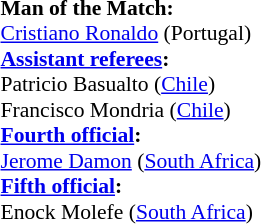<table width=50% style="font-size: 90%">
<tr>
<td><br><strong>Man of the Match:</strong>
<br><a href='#'>Cristiano Ronaldo</a> (Portugal)<br><strong><a href='#'>Assistant referees</a>:</strong>
<br>Patricio Basualto (<a href='#'>Chile</a>)
<br>Francisco Mondria (<a href='#'>Chile</a>)
<br><strong><a href='#'>Fourth official</a>:</strong>
<br><a href='#'>Jerome Damon</a> (<a href='#'>South Africa</a>)
<br><strong><a href='#'>Fifth official</a>:</strong>
<br>Enock Molefe (<a href='#'>South Africa</a>)</td>
</tr>
</table>
